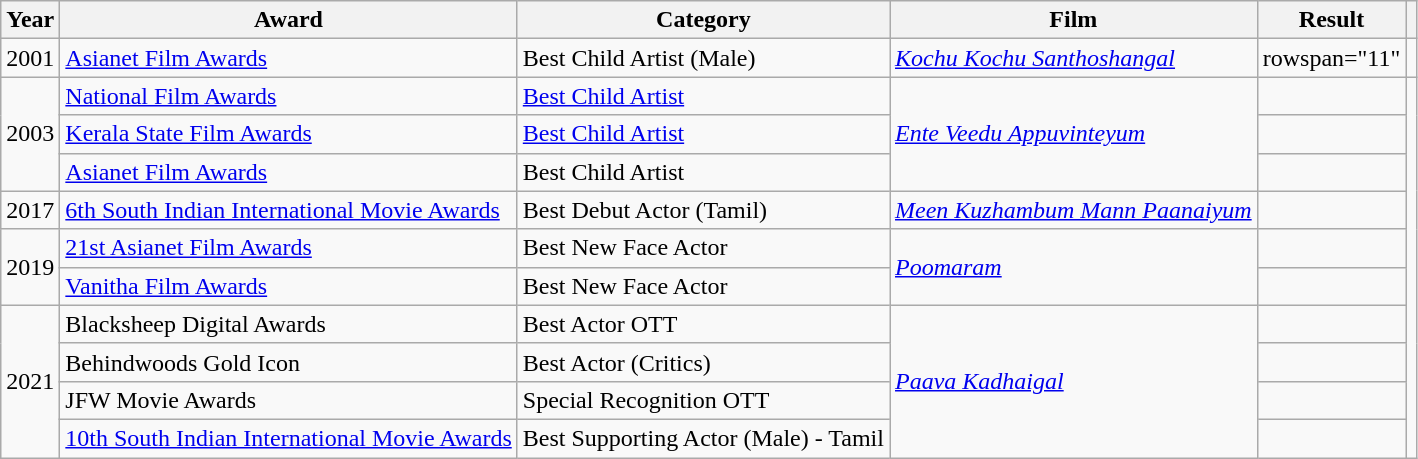<table class="wikitable">
<tr>
<th scope="col">Year</th>
<th scope="col">Award</th>
<th scope="col">Category</th>
<th scope="col">Film</th>
<th scope="col">Result</th>
<th class="unsortable" scope="col"></th>
</tr>
<tr>
<td>2001</td>
<td><a href='#'>Asianet Film Awards</a></td>
<td>Best Child Artist (Male)</td>
<td><em><a href='#'>Kochu Kochu Santhoshangal</a></em></td>
<td>rowspan="11" </td>
<td></td>
</tr>
<tr>
<td rowspan=3>2003</td>
<td><a href='#'>National Film Awards</a></td>
<td><a href='#'>Best Child Artist</a></td>
<td rowspan=3><em><a href='#'>Ente Veedu Appuvinteyum</a></em></td>
<td></td>
</tr>
<tr>
<td><a href='#'>Kerala State Film Awards</a></td>
<td><a href='#'>Best Child Artist</a></td>
<td></td>
</tr>
<tr>
<td><a href='#'>Asianet Film Awards</a></td>
<td>Best Child Artist</td>
<td></td>
</tr>
<tr>
<td>2017</td>
<td><a href='#'>6th South Indian International Movie Awards</a></td>
<td>Best Debut Actor (Tamil)</td>
<td><em><a href='#'>Meen Kuzhambum Mann Paanaiyum</a></em></td>
<td></td>
</tr>
<tr>
<td rowspan=2>2019</td>
<td><a href='#'>21st Asianet Film Awards</a></td>
<td>Best New Face Actor</td>
<td rowspan=2><em><a href='#'>Poomaram</a></em></td>
<td></td>
</tr>
<tr>
<td><a href='#'>Vanitha Film Awards</a></td>
<td>Best New Face Actor</td>
<td></td>
</tr>
<tr>
<td rowspan=4>2021</td>
<td>Blacksheep Digital Awards</td>
<td>Best Actor OTT</td>
<td rowspan="4"><em><a href='#'>Paava Kadhaigal</a></em></td>
<td></td>
</tr>
<tr>
<td>Behindwoods Gold Icon</td>
<td>Best Actor (Critics)</td>
<td></td>
</tr>
<tr>
<td>JFW Movie Awards</td>
<td>Special Recognition OTT</td>
<td></td>
</tr>
<tr>
<td><a href='#'>10th South Indian International Movie Awards</a></td>
<td>Best Supporting Actor (Male) - Tamil</td>
<td></td>
</tr>
</table>
